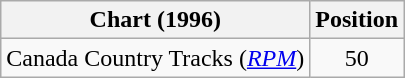<table class="wikitable sortable">
<tr>
<th scope="col">Chart (1996)</th>
<th scope="col">Position</th>
</tr>
<tr>
<td>Canada Country Tracks (<em><a href='#'>RPM</a></em>)</td>
<td align="center">50</td>
</tr>
</table>
